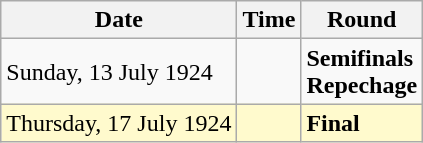<table class="wikitable">
<tr>
<th>Date</th>
<th>Time</th>
<th>Round</th>
</tr>
<tr>
<td>Sunday, 13 July 1924</td>
<td></td>
<td><strong>Semifinals</strong><br><strong>Repechage</strong></td>
</tr>
<tr style=background:lemonchiffon>
<td>Thursday, 17 July 1924</td>
<td></td>
<td><strong>Final</strong></td>
</tr>
</table>
